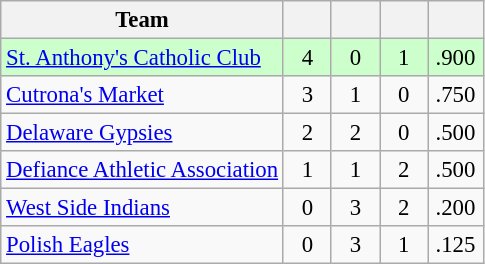<table class="wikitable" style="font-size:95%; text-align:center">
<tr>
<th>Team</th>
<th width="25"></th>
<th width="25"></th>
<th width="25"></th>
<th width="30"></th>
</tr>
<tr style="background:#cfc;">
<td style="text-align:left;"><a href='#'>St. Anthony's Catholic Club</a></td>
<td>4</td>
<td>0</td>
<td>1</td>
<td>.900</td>
</tr>
<tr>
<td style="text-align:left;"><a href='#'>Cutrona's Market</a></td>
<td>3</td>
<td>1</td>
<td>0</td>
<td>.750</td>
</tr>
<tr>
<td style="text-align:left;"><a href='#'>Delaware Gypsies</a></td>
<td>2</td>
<td>2</td>
<td>0</td>
<td>.500</td>
</tr>
<tr>
<td style="text-align:left;"><a href='#'>Defiance Athletic Association</a></td>
<td>1</td>
<td>1</td>
<td>2</td>
<td>.500</td>
</tr>
<tr>
<td style="text-align:left;"><a href='#'>West Side Indians</a></td>
<td>0</td>
<td>3</td>
<td>2</td>
<td>.200</td>
</tr>
<tr>
<td style="text-align:left;"><a href='#'>Polish Eagles</a></td>
<td>0</td>
<td>3</td>
<td>1</td>
<td>.125</td>
</tr>
</table>
